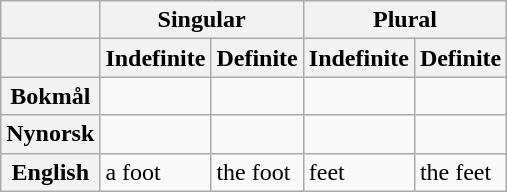<table class="wikitable">
<tr>
<th></th>
<th colspan="2">Singular</th>
<th colspan="2">Plural</th>
</tr>
<tr>
<th></th>
<th>Indefinite</th>
<th>Definite</th>
<th>Indefinite</th>
<th>Definite</th>
</tr>
<tr>
<th>Bokmål</th>
<td></td>
<td></td>
<td></td>
<td></td>
</tr>
<tr>
<th>Nynorsk</th>
<td></td>
<td></td>
<td></td>
<td></td>
</tr>
<tr>
<th>English</th>
<td>a foot</td>
<td>the foot</td>
<td>feet</td>
<td>the feet</td>
</tr>
</table>
